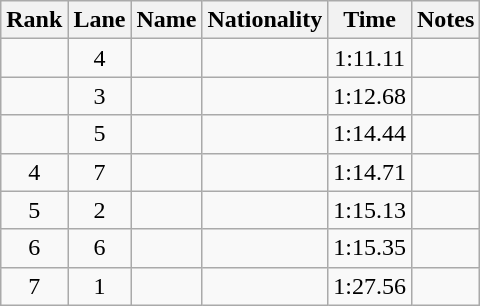<table class="wikitable sortable" style="text-align:center">
<tr>
<th>Rank</th>
<th>Lane</th>
<th>Name</th>
<th>Nationality</th>
<th>Time</th>
<th>Notes</th>
</tr>
<tr>
<td></td>
<td>4</td>
<td align=left></td>
<td align=left></td>
<td>1:11.11</td>
<td></td>
</tr>
<tr>
<td></td>
<td>3</td>
<td align=left></td>
<td align=left></td>
<td>1:12.68</td>
<td></td>
</tr>
<tr>
<td></td>
<td>5</td>
<td align=left></td>
<td align=left></td>
<td>1:14.44</td>
<td></td>
</tr>
<tr>
<td>4</td>
<td>7</td>
<td align=left></td>
<td align=left></td>
<td>1:14.71</td>
<td></td>
</tr>
<tr>
<td>5</td>
<td>2</td>
<td align=left></td>
<td align=left></td>
<td>1:15.13</td>
<td></td>
</tr>
<tr>
<td>6</td>
<td>6</td>
<td align=left></td>
<td align=left></td>
<td>1:15.35</td>
<td></td>
</tr>
<tr>
<td>7</td>
<td>1</td>
<td align=left></td>
<td align=left></td>
<td>1:27.56</td>
<td></td>
</tr>
</table>
